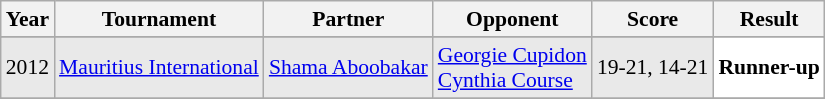<table class="sortable wikitable" style="font-size: 90%;">
<tr>
<th>Year</th>
<th>Tournament</th>
<th>Partner</th>
<th>Opponent</th>
<th>Score</th>
<th>Result</th>
</tr>
<tr>
</tr>
<tr style="background:#E9E9E9">
<td align="center">2012</td>
<td align="left"><a href='#'>Mauritius International</a></td>
<td align="left"> <a href='#'>Shama Aboobakar</a></td>
<td align="left"> <a href='#'>Georgie Cupidon</a><br> <a href='#'>Cynthia Course</a></td>
<td align="left">19-21, 14-21</td>
<td style="text-align:left; background:white"> <strong>Runner-up</strong></td>
</tr>
<tr>
</tr>
</table>
